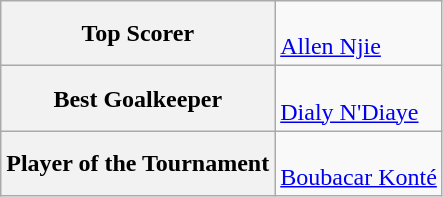<table class=wikitable>
<tr>
<th>Top Scorer</th>
<td valign="top"><br> <a href='#'>Allen Njie</a></td>
</tr>
<tr>
<th>Best Goalkeeper</th>
<td valign="top"><br> <a href='#'>Dialy N'Diaye</a></td>
</tr>
<tr>
<th>Player of the Tournament</th>
<td valign="top"><br> <a href='#'>Boubacar Konté</a></td>
</tr>
</table>
